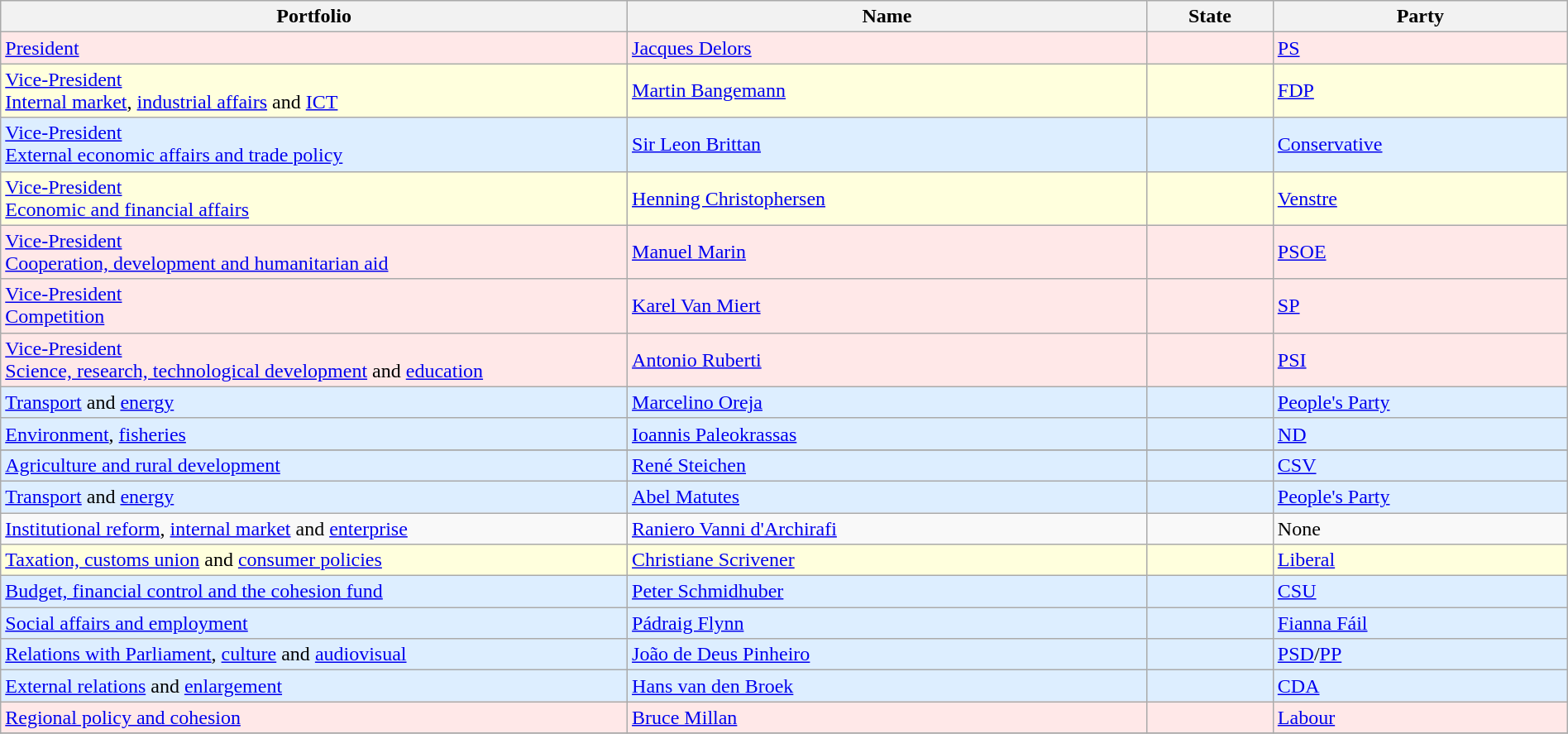<table class=wikitable width=100%>
<tr>
<th width=40%>Portfolio</th>
<th>Name</th>
<th>State</th>
<th>Party</th>
</tr>
<tr --- bgcolor=#FFE8E8>
<td><a href='#'>President</a></td>
<td><a href='#'>Jacques Delors</a></td>
<td></td>
<td><a href='#'>PS</a></td>
</tr>
<tr --- bgcolor=#FFFFDD>
<td><a href='#'>Vice-President</a><br><a href='#'>Internal market</a>, <a href='#'>industrial affairs</a> and <a href='#'>ICT</a></td>
<td><a href='#'>Martin Bangemann</a></td>
<td></td>
<td><a href='#'>FDP</a></td>
</tr>
<tr --- bgcolor=#DDEEFF>
<td><a href='#'>Vice-President</a><br><a href='#'>External economic affairs and trade policy</a></td>
<td><a href='#'>Sir Leon Brittan</a></td>
<td></td>
<td><a href='#'>Conservative</a></td>
</tr>
<tr --- bgcolor=#FFFFDD>
<td><a href='#'>Vice-President</a><br><a href='#'>Economic and financial affairs</a></td>
<td><a href='#'>Henning Christophersen</a></td>
<td></td>
<td><a href='#'>Venstre</a></td>
</tr>
<tr --- bgcolor=#FFE8E8>
<td><a href='#'>Vice-President</a><br><a href='#'>Cooperation, development and humanitarian aid</a></td>
<td><a href='#'>Manuel Marin</a></td>
<td></td>
<td><a href='#'>PSOE</a></td>
</tr>
<tr --- bgcolor=#FFE8E8>
<td><a href='#'>Vice-President</a><br><a href='#'>Competition</a></td>
<td><a href='#'>Karel Van Miert</a></td>
<td></td>
<td><a href='#'>SP</a></td>
</tr>
<tr --- bgcolor=#FFE8E8>
<td><a href='#'>Vice-President</a><br><a href='#'>Science, research, technological development</a> and <a href='#'>education</a></td>
<td><a href='#'>Antonio Ruberti</a></td>
<td></td>
<td><a href='#'>PSI</a></td>
</tr>
<tr --- bgcolor=#DDEEFF>
<td><a href='#'>Transport</a> and <a href='#'>energy</a></td>
<td><a href='#'>Marcelino Oreja</a></td>
<td></td>
<td><a href='#'>People's Party</a></td>
</tr>
<tr --- bgcolor=#DDEEFF>
<td><a href='#'>Environment</a>, <a href='#'>fisheries</a></td>
<td><a href='#'>Ioannis Paleokrassas</a></td>
<td></td>
<td><a href='#'>ND</a></td>
</tr>
<tr --- New Democracy (Greece)>
</tr>
<tr --- bgcolor=#DDEEFF>
<td><a href='#'>Agriculture and rural development</a></td>
<td><a href='#'>René Steichen</a></td>
<td></td>
<td><a href='#'>CSV</a></td>
</tr>
<tr --- bgcolor=#DDEEFF>
<td><a href='#'>Transport</a> and <a href='#'>energy</a></td>
<td><a href='#'>Abel Matutes</a></td>
<td></td>
<td><a href='#'>People's Party</a></td>
</tr>
<tr>
<td><a href='#'>Institutional reform</a>, <a href='#'>internal market</a> and <a href='#'>enterprise</a></td>
<td><a href='#'>Raniero Vanni d'Archirafi</a></td>
<td></td>
<td>None</td>
</tr>
<tr --- bgcolor=#FFFFDD>
<td><a href='#'>Taxation, customs union</a> and <a href='#'>consumer policies</a></td>
<td><a href='#'>Christiane Scrivener</a></td>
<td></td>
<td><a href='#'>Liberal</a></td>
</tr>
<tr --- bgcolor=#DDEEFF>
<td><a href='#'>Budget, financial control and the cohesion fund</a></td>
<td><a href='#'>Peter Schmidhuber</a></td>
<td></td>
<td><a href='#'>CSU</a></td>
</tr>
<tr --- bgcolor=#DDEEFF>
<td><a href='#'>Social affairs and employment</a></td>
<td><a href='#'>Pádraig Flynn</a></td>
<td></td>
<td><a href='#'>Fianna Fáil</a></td>
</tr>
<tr --- bgcolor=#DDEEFF>
<td><a href='#'>Relations with Parliament</a>, <a href='#'>culture</a> and <a href='#'>audiovisual</a></td>
<td><a href='#'>João de Deus Pinheiro</a></td>
<td></td>
<td><a href='#'>PSD</a>/<a href='#'>PP</a></td>
</tr>
<tr --- bgcolor=#DDEEFF>
<td><a href='#'>External relations</a> and <a href='#'>enlargement</a></td>
<td><a href='#'>Hans van den Broek</a></td>
<td></td>
<td><a href='#'>CDA</a></td>
</tr>
<tr --- bgcolor=#FFE8E8>
<td><a href='#'>Regional policy and cohesion</a></td>
<td><a href='#'>Bruce Millan</a></td>
<td></td>
<td><a href='#'>Labour</a></td>
</tr>
<tr>
</tr>
</table>
